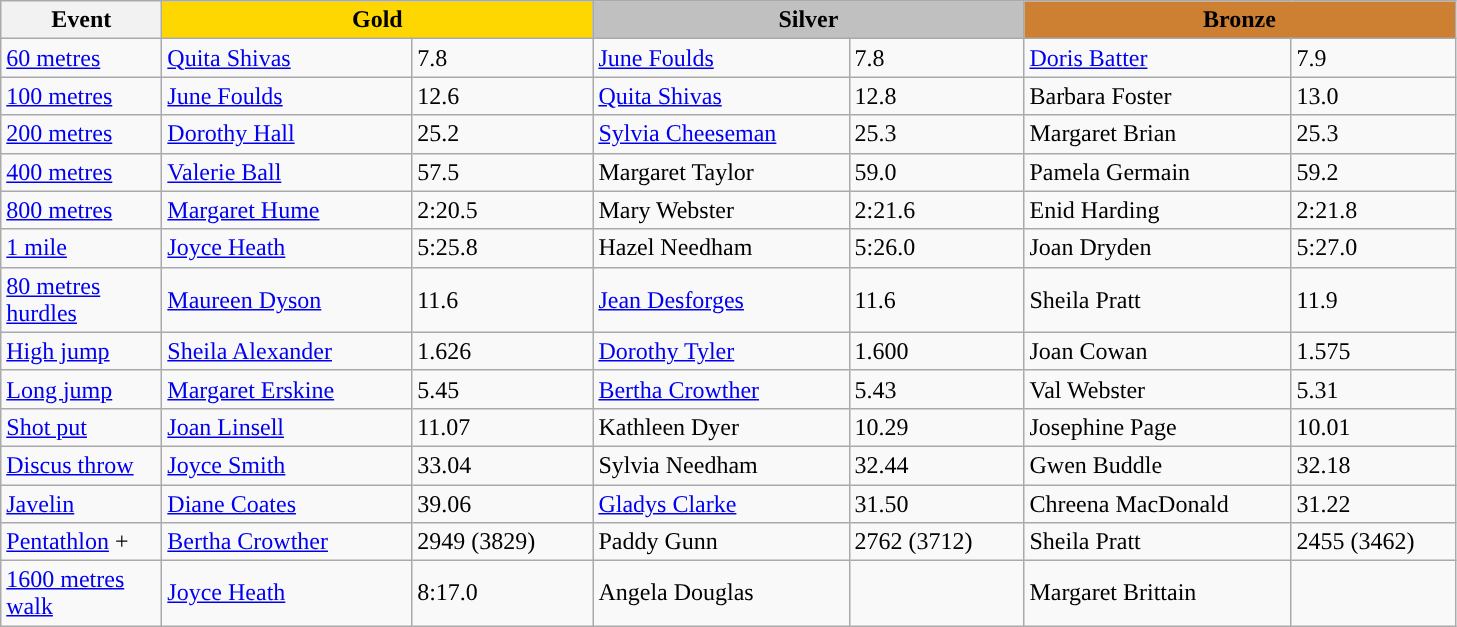<table class="wikitable" style="text-align:left">
<tr>
<th width=100>Event</th>
<th colspan="2" width="280" style="background:gold;">Gold</th>
<th colspan="2" width="280" style="background:silver;">Silver</th>
<th colspan="2" width="280" style="background:#CD7F32;">Bronze</th>
</tr>
<tr>
<td><a href='#'>60 metres</a></td>
<td> <a href='#'>Quita Shivas</a></td>
<td>7.8</td>
<td><a href='#'>June Foulds</a></td>
<td>7.8</td>
<td><a href='#'>Doris Batter</a></td>
<td>7.9</td>
</tr>
<tr>
<td><a href='#'>100 metres</a></td>
<td><a href='#'>June Foulds</a></td>
<td>12.6</td>
<td> <a href='#'>Quita Shivas</a></td>
<td>12.8</td>
<td>Barbara Foster</td>
<td>13.0</td>
</tr>
<tr>
<td><a href='#'>200 metres</a></td>
<td><a href='#'>Dorothy Hall</a></td>
<td>25.2</td>
<td><a href='#'>Sylvia Cheeseman</a></td>
<td>25.3</td>
<td>Margaret Brian</td>
<td>25.3</td>
</tr>
<tr>
<td><a href='#'>400 metres</a></td>
<td><a href='#'>Valerie Ball</a></td>
<td>57.5</td>
<td>Margaret Taylor</td>
<td>59.0</td>
<td>Pamela Germain</td>
<td>59.2</td>
</tr>
<tr>
<td><a href='#'>800 metres</a></td>
<td><a href='#'>Margaret Hume</a></td>
<td>2:20.5</td>
<td>Mary Webster</td>
<td>2:21.6</td>
<td>Enid Harding</td>
<td>2:21.8</td>
</tr>
<tr>
<td><a href='#'>1 mile</a></td>
<td><a href='#'>Joyce Heath</a></td>
<td>5:25.8</td>
<td>Hazel Needham</td>
<td>5:26.0</td>
<td>Joan Dryden</td>
<td>5:27.0</td>
</tr>
<tr>
<td><a href='#'>80 metres hurdles</a></td>
<td><a href='#'>Maureen Dyson</a></td>
<td>11.6</td>
<td><a href='#'>Jean Desforges</a></td>
<td>11.6</td>
<td>Sheila Pratt</td>
<td>11.9</td>
</tr>
<tr>
<td><a href='#'>High jump</a></td>
<td><a href='#'>Sheila Alexander</a></td>
<td>1.626</td>
<td><a href='#'>Dorothy Tyler</a></td>
<td>1.600</td>
<td>Joan Cowan</td>
<td>1.575</td>
</tr>
<tr>
<td><a href='#'>Long jump</a></td>
<td> <a href='#'>Margaret Erskine</a></td>
<td>5.45</td>
<td><a href='#'>Bertha Crowther</a></td>
<td>5.43</td>
<td>Val Webster</td>
<td>5.31</td>
</tr>
<tr>
<td><a href='#'>Shot put</a></td>
<td><a href='#'>Joan Linsell</a></td>
<td>11.07</td>
<td>Kathleen Dyer</td>
<td>10.29</td>
<td>Josephine Page</td>
<td>10.01</td>
</tr>
<tr>
<td><a href='#'>Discus throw</a></td>
<td><a href='#'>Joyce Smith</a></td>
<td>33.04</td>
<td>Sylvia Needham</td>
<td>32.44</td>
<td>Gwen Buddle</td>
<td>32.18</td>
</tr>
<tr>
<td><a href='#'>Javelin</a></td>
<td><a href='#'>Diane Coates</a></td>
<td>39.06</td>
<td><a href='#'>Gladys Clarke</a></td>
<td>31.50</td>
<td>Chreena MacDonald</td>
<td>31.22</td>
</tr>
<tr>
<td><a href='#'>Pentathlon</a> +</td>
<td><a href='#'>Bertha Crowther</a></td>
<td>2949 (3829)</td>
<td>Paddy Gunn</td>
<td>2762 (3712)</td>
<td>Sheila Pratt</td>
<td>2455 (3462)</td>
</tr>
<tr>
<td><a href='#'>1600 metres walk</a></td>
<td><a href='#'>Joyce Heath</a></td>
<td>8:17.0</td>
<td>Angela Douglas</td>
<td></td>
<td>Margaret Brittain</td>
<td></td>
</tr>
</table>
